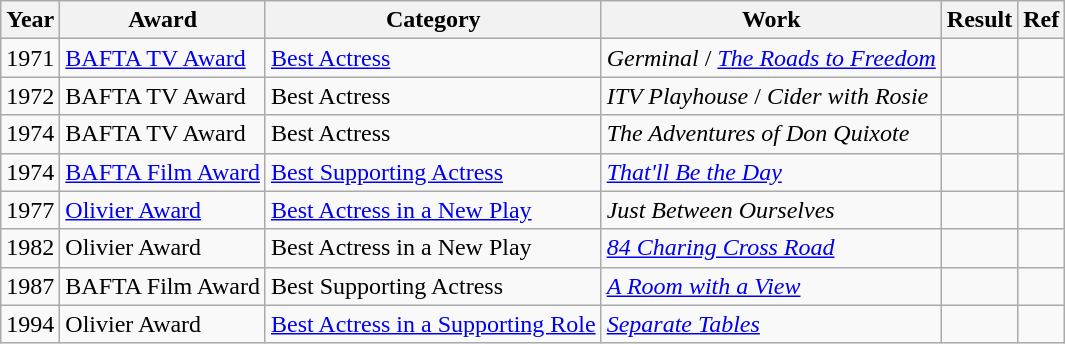<table class="wikitable">
<tr>
<th>Year</th>
<th>Award</th>
<th>Category</th>
<th>Work</th>
<th>Result</th>
<th>Ref</th>
</tr>
<tr>
<td>1971</td>
<td><a href='#'>BAFTA TV Award</a></td>
<td><a href='#'>Best Actress</a></td>
<td><em>Germinal</em> / <em><a href='#'>The Roads to Freedom</a></em></td>
<td></td>
<td style="text-align:center;"></td>
</tr>
<tr>
<td>1972</td>
<td>BAFTA TV Award</td>
<td>Best Actress</td>
<td><em>ITV Playhouse</em> / <em>Cider with Rosie</em></td>
<td></td>
<td style="text-align:center;"></td>
</tr>
<tr>
<td>1974</td>
<td>BAFTA TV Award</td>
<td>Best Actress</td>
<td><em>The Adventures of Don Quixote</em></td>
<td></td>
<td style="text-align:center;"></td>
</tr>
<tr>
<td>1974</td>
<td><a href='#'>BAFTA Film Award</a></td>
<td><a href='#'>Best Supporting Actress</a></td>
<td><em><a href='#'>That'll Be the Day</a></em></td>
<td></td>
<td style="text-align:center;"></td>
</tr>
<tr>
<td>1977</td>
<td><a href='#'>Olivier Award</a></td>
<td><a href='#'>Best Actress in a New Play</a></td>
<td><em>Just Between Ourselves</em></td>
<td></td>
<td style="text-align:center;"></td>
</tr>
<tr>
<td>1982</td>
<td>Olivier Award</td>
<td>Best Actress in a New Play</td>
<td><em><a href='#'>84 Charing Cross Road</a></em></td>
<td></td>
<td style="text-align:center;"></td>
</tr>
<tr>
<td>1987</td>
<td>BAFTA Film Award</td>
<td>Best Supporting Actress</td>
<td><em><a href='#'>A Room with a View</a></em></td>
<td></td>
<td style="text-align:center;"></td>
</tr>
<tr>
<td>1994</td>
<td>Olivier Award</td>
<td><a href='#'>Best Actress in a Supporting Role</a></td>
<td><a href='#'><em>Separate Tables</em></a></td>
<td></td>
<td></td>
</tr>
</table>
